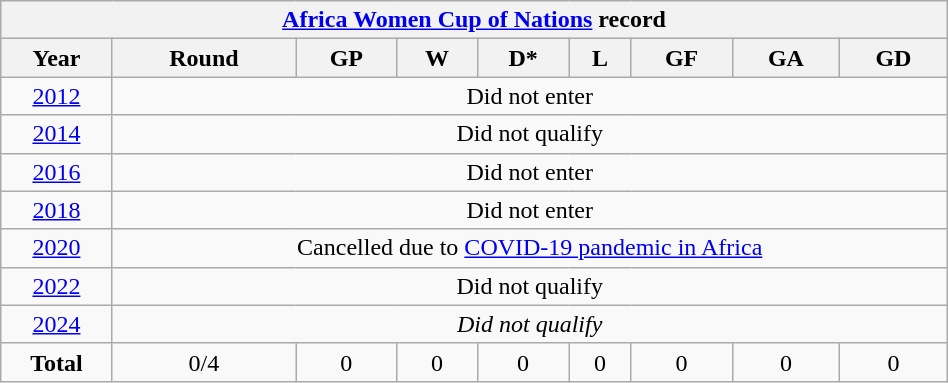<table class="wikitable" style="text-align: center; width:50%;">
<tr>
<th colspan=9><a href='#'>Africa Women Cup of Nations</a> record</th>
</tr>
<tr>
<th>Year</th>
<th>Round</th>
<th>GP</th>
<th>W</th>
<th>D*</th>
<th>L</th>
<th>GF</th>
<th>GA</th>
<th>GD</th>
</tr>
<tr>
<td> <a href='#'>2012</a></td>
<td colspan=8>Did not enter</td>
</tr>
<tr>
<td> <a href='#'>2014</a></td>
<td colspan=8>Did not qualify</td>
</tr>
<tr>
<td> <a href='#'>2016</a></td>
<td colspan=8>Did not enter</td>
</tr>
<tr>
<td> <a href='#'>2018</a></td>
<td colspan=8>Did not enter</td>
</tr>
<tr>
<td><a href='#'>2020</a></td>
<td colspan=8>Cancelled due to <a href='#'>COVID-19 pandemic in Africa</a></td>
</tr>
<tr>
<td> <a href='#'>2022</a></td>
<td colspan=8>Did not qualify</td>
</tr>
<tr>
<td> <a href='#'>2024</a></td>
<td colspan=8><em>Did not qualify</em></td>
</tr>
<tr>
<td><strong>Total</strong></td>
<td>0/4</td>
<td>0</td>
<td>0</td>
<td>0</td>
<td>0</td>
<td>0</td>
<td>0</td>
<td>0</td>
</tr>
</table>
